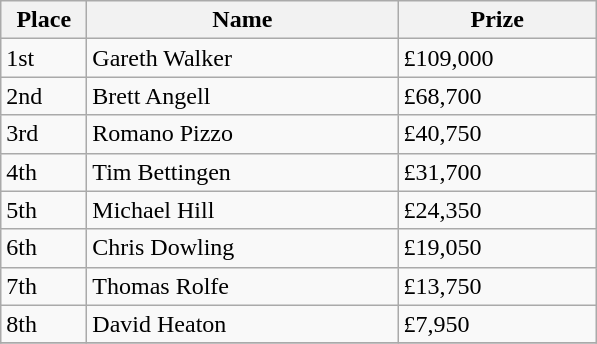<table class="wikitable">
<tr>
<th width="50">Place</th>
<th width="200">Name</th>
<th width="125">Prize</th>
</tr>
<tr>
<td>1st</td>
<td> Gareth Walker</td>
<td>£109,000</td>
</tr>
<tr>
<td>2nd</td>
<td> Brett Angell</td>
<td>£68,700</td>
</tr>
<tr>
<td>3rd</td>
<td> Romano Pizzo</td>
<td>£40,750</td>
</tr>
<tr>
<td>4th</td>
<td> Tim Bettingen</td>
<td>£31,700</td>
</tr>
<tr>
<td>5th</td>
<td> Michael Hill</td>
<td>£24,350</td>
</tr>
<tr>
<td>6th</td>
<td> Chris Dowling</td>
<td>£19,050</td>
</tr>
<tr>
<td>7th</td>
<td> Thomas Rolfe</td>
<td>£13,750</td>
</tr>
<tr>
<td>8th</td>
<td> David Heaton</td>
<td>£7,950</td>
</tr>
<tr>
</tr>
</table>
